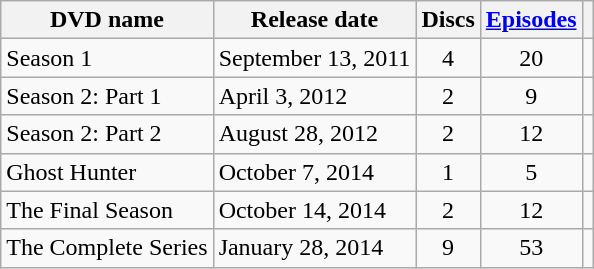<table class="wikitable">
<tr>
<th>DVD name</th>
<th style="text-align:center;">Release date</th>
<th>Discs</th>
<th><a href='#'>Episodes</a></th>
<th></th>
</tr>
<tr>
<td>Season 1</td>
<td>September 13, 2011</td>
<td style="text-align:center;">4</td>
<td style="text-align:center;">20</td>
<td></td>
</tr>
<tr>
<td>Season 2: Part 1</td>
<td>April 3, 2012</td>
<td style="text-align:center;">2</td>
<td style="text-align:center;">9</td>
<td></td>
</tr>
<tr>
<td>Season 2: Part 2</td>
<td>August 28, 2012</td>
<td style="text-align:center;">2</td>
<td style="text-align:center;">12</td>
<td></td>
</tr>
<tr>
<td>Ghost Hunter</td>
<td>October 7, 2014</td>
<td style="text-align:center;">1</td>
<td style="text-align:center;">5</td>
<td></td>
</tr>
<tr>
<td>The Final Season</td>
<td>October 14, 2014</td>
<td style="text-align:center;">2</td>
<td style="text-align:center;">12</td>
<td></td>
</tr>
<tr>
<td>The Complete Series</td>
<td>January 28, 2014</td>
<td style="text-align:center;">9</td>
<td style="text-align:center;">53</td>
<td></td>
</tr>
</table>
